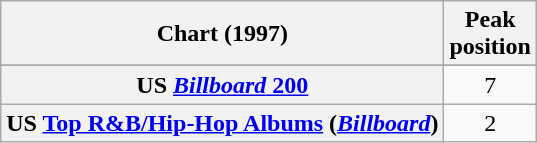<table class="wikitable sortable plainrowheaders" style="text-align:center">
<tr>
<th scope="col">Chart (1997)</th>
<th scope="col">Peak<br> position</th>
</tr>
<tr>
</tr>
<tr>
<th scope="row">US <a href='#'><em>Billboard</em> 200</a></th>
<td>7</td>
</tr>
<tr>
<th scope="row">US <a href='#'>Top R&B/Hip-Hop Albums</a> (<em><a href='#'>Billboard</a></em>)</th>
<td>2</td>
</tr>
</table>
